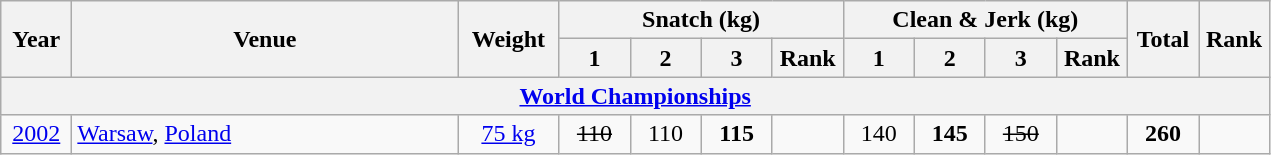<table class = "wikitable" style="text-align:center;">
<tr>
<th rowspan=2 width=40>Year</th>
<th rowspan=2 width=250>Venue</th>
<th rowspan=2 width=60>Weight</th>
<th colspan=4>Snatch (kg)</th>
<th colspan=4>Clean & Jerk (kg)</th>
<th rowspan=2 width=40>Total</th>
<th rowspan=2 width=40>Rank</th>
</tr>
<tr>
<th width=40>1</th>
<th width=40>2</th>
<th width=40>3</th>
<th width=40>Rank</th>
<th width=40>1</th>
<th width=40>2</th>
<th width=40>3</th>
<th width=40>Rank</th>
</tr>
<tr>
<th colspan=13><a href='#'>World Championships</a></th>
</tr>
<tr>
<td><a href='#'>2002</a></td>
<td align=left> <a href='#'>Warsaw</a>, <a href='#'>Poland</a></td>
<td><a href='#'>75 kg</a></td>
<td><s>110</s></td>
<td>110</td>
<td><strong>115</strong></td>
<td></td>
<td>140</td>
<td><strong>145</strong></td>
<td><s>150</s></td>
<td></td>
<td><strong>260</strong></td>
<td></td>
</tr>
</table>
